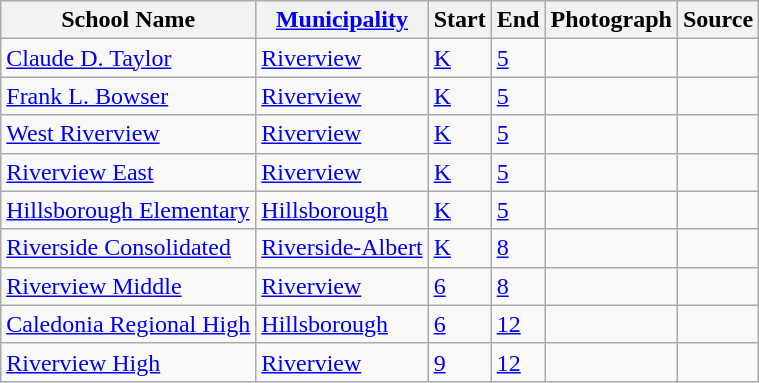<table class="wikitable sortable">
<tr>
<th>School Name</th>
<th><a href='#'>Municipality</a></th>
<th>Start</th>
<th>End</th>
<th>Photograph</th>
<th>Source</th>
</tr>
<tr>
<td><a href='#'>Claude D. Taylor</a></td>
<td><a href='#'>Riverview</a></td>
<td><a href='#'>K</a></td>
<td><a href='#'>5</a></td>
<td></td>
<td></td>
</tr>
<tr>
<td><a href='#'>Frank L. Bowser</a></td>
<td><a href='#'>Riverview</a></td>
<td><a href='#'>K</a></td>
<td><a href='#'>5</a></td>
<td></td>
<td></td>
</tr>
<tr>
<td><a href='#'>West Riverview</a></td>
<td><a href='#'>Riverview</a></td>
<td><a href='#'>K</a></td>
<td><a href='#'>5</a></td>
<td></td>
<td></td>
</tr>
<tr>
<td><a href='#'>Riverview East</a></td>
<td><a href='#'>Riverview</a></td>
<td><a href='#'>K</a></td>
<td><a href='#'>5</a></td>
<td></td>
<td></td>
</tr>
<tr>
<td><a href='#'>Hillsborough Elementary</a></td>
<td><a href='#'>Hillsborough</a></td>
<td><a href='#'>K</a></td>
<td><a href='#'>5</a></td>
<td></td>
<td></td>
</tr>
<tr>
<td><a href='#'>Riverside Consolidated</a></td>
<td><a href='#'>Riverside-Albert</a></td>
<td><a href='#'>K</a></td>
<td><a href='#'>8</a></td>
<td></td>
<td></td>
</tr>
<tr>
<td><a href='#'>Riverview Middle</a></td>
<td><a href='#'>Riverview</a></td>
<td><a href='#'>6</a></td>
<td><a href='#'>8</a></td>
<td></td>
<td></td>
</tr>
<tr>
<td><a href='#'>Caledonia Regional High</a></td>
<td><a href='#'>Hillsborough</a></td>
<td><a href='#'>6</a></td>
<td><a href='#'>12</a></td>
<td></td>
<td></td>
</tr>
<tr>
<td><a href='#'>Riverview High</a></td>
<td><a href='#'>Riverview</a></td>
<td><a href='#'>9</a></td>
<td><a href='#'>12</a></td>
<td></td>
<td></td>
</tr>
</table>
